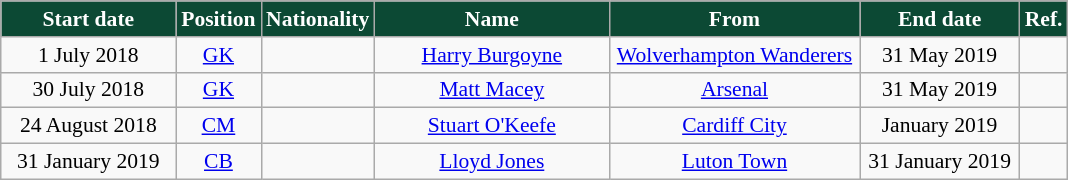<table class="wikitable"  style="text-align:center; font-size:90%; ">
<tr>
<th style="background:#0C4934; color:#FFFFFF; width:110px;">Start date</th>
<th style="background:#0C4934; color:#FFFFFF; width:50px;">Position</th>
<th style="background:#0C4934; color:#FFFFFF; width:50px;">Nationality</th>
<th style="background:#0C4934; color:#FFFFFF; width:150px;">Name</th>
<th style="background:#0C4934; color:#FFFFFF; width:160px;">From</th>
<th style="background:#0C4934; color:#FFFFFF; width:100px;">End date</th>
<th style="background:#0C4934; color:#FFFFFF; width:25px;">Ref.</th>
</tr>
<tr>
<td>1 July 2018</td>
<td><a href='#'>GK</a></td>
<td></td>
<td><a href='#'>Harry Burgoyne</a></td>
<td><a href='#'>Wolverhampton Wanderers</a></td>
<td>31 May 2019</td>
<td></td>
</tr>
<tr>
<td>30 July 2018</td>
<td><a href='#'>GK</a></td>
<td></td>
<td><a href='#'>Matt Macey</a></td>
<td><a href='#'>Arsenal</a></td>
<td>31 May 2019</td>
<td></td>
</tr>
<tr>
<td>24 August 2018</td>
<td><a href='#'>CM</a></td>
<td></td>
<td><a href='#'>Stuart O'Keefe</a></td>
<td> <a href='#'>Cardiff City</a></td>
<td>January 2019</td>
<td></td>
</tr>
<tr>
<td>31 January 2019</td>
<td><a href='#'>CB</a></td>
<td></td>
<td><a href='#'>Lloyd Jones</a></td>
<td><a href='#'>Luton Town</a></td>
<td>31 January 2019</td>
<td></td>
</tr>
</table>
